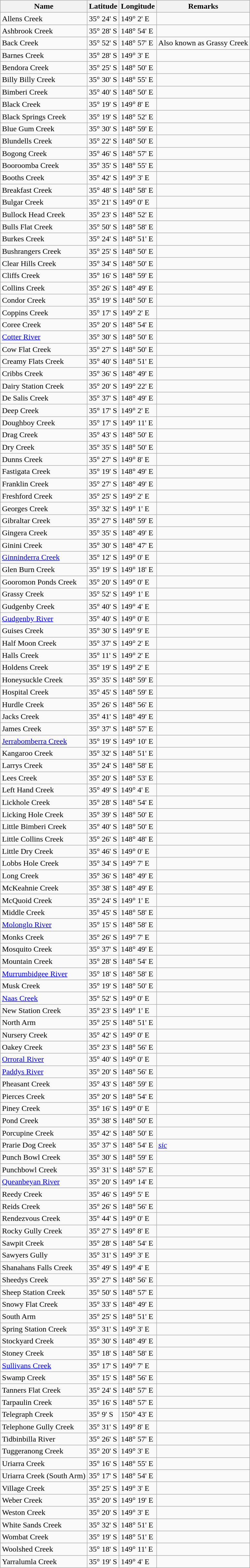<table class="wikitable">
<tr>
<th>Name</th>
<th>Latitude</th>
<th>Longitude</th>
<th>Remarks</th>
</tr>
<tr>
<td>Allens Creek</td>
<td>35° 24' S</td>
<td>149° 2' E</td>
<td></td>
</tr>
<tr>
<td>Ashbrook Creek</td>
<td>35° 28' S</td>
<td>148° 54' E</td>
<td></td>
</tr>
<tr>
<td>Back Creek</td>
<td>35° 52' S</td>
<td>148° 57' E</td>
<td>Also known as Grassy Creek</td>
</tr>
<tr>
<td>Barnes Creek</td>
<td>35° 28' S</td>
<td>149° 3' E</td>
<td></td>
</tr>
<tr>
<td>Bendora Creek</td>
<td>35° 25' S</td>
<td>148° 50' E</td>
<td></td>
</tr>
<tr>
<td>Billy Billy Creek</td>
<td>35° 30' S</td>
<td>148° 55' E</td>
<td></td>
</tr>
<tr>
<td>Bimberi Creek</td>
<td>35° 40' S</td>
<td>148° 50' E</td>
<td></td>
</tr>
<tr>
<td>Black Creek</td>
<td>35° 19' S</td>
<td>149° 8' E</td>
<td></td>
</tr>
<tr>
<td>Black Springs Creek</td>
<td>35° 19' S</td>
<td>148° 52' E</td>
<td></td>
</tr>
<tr>
<td>Blue Gum Creek</td>
<td>35° 30' S</td>
<td>148° 59' E</td>
<td></td>
</tr>
<tr>
<td>Blundells Creek</td>
<td>35° 22' S</td>
<td>148° 50' E</td>
<td></td>
</tr>
<tr>
<td>Bogong Creek</td>
<td>35° 46' S</td>
<td>148° 57' E</td>
<td></td>
</tr>
<tr>
<td>Booroomba Creek</td>
<td>35° 35' S</td>
<td>148° 55' E</td>
<td></td>
</tr>
<tr>
<td>Booths Creek</td>
<td>35° 42' S</td>
<td>149° 3' E</td>
<td></td>
</tr>
<tr>
<td>Breakfast Creek</td>
<td>35° 48' S</td>
<td>148° 58' E</td>
<td></td>
</tr>
<tr>
<td>Bulgar Creek</td>
<td>35° 21' S</td>
<td>149° 0' E</td>
<td></td>
</tr>
<tr>
<td>Bullock Head Creek</td>
<td>35° 23' S</td>
<td>148° 52' E</td>
<td></td>
</tr>
<tr>
<td>Bulls Flat Creek</td>
<td>35° 50' S</td>
<td>148° 58' E</td>
<td></td>
</tr>
<tr>
<td>Burkes Creek</td>
<td>35° 24' S</td>
<td>148° 51' E</td>
<td></td>
</tr>
<tr>
<td>Bushrangers Creek</td>
<td>35° 25' S</td>
<td>148° 50' E</td>
<td></td>
</tr>
<tr>
<td>Clear Hills Creek</td>
<td>35° 34' S</td>
<td>148° 50' E</td>
<td></td>
</tr>
<tr>
<td>Cliffs Creek</td>
<td>35° 16' S</td>
<td>148° 59' E</td>
<td></td>
</tr>
<tr>
<td>Collins Creek</td>
<td>35° 26' S</td>
<td>148° 49' E</td>
<td></td>
</tr>
<tr>
<td>Condor Creek</td>
<td>35° 19' S</td>
<td>148° 50' E</td>
<td></td>
</tr>
<tr>
<td>Coppins Creek</td>
<td>35° 17' S</td>
<td>149° 2' E</td>
<td></td>
</tr>
<tr>
<td>Coree Creek</td>
<td>35° 20' S</td>
<td>148° 54' E</td>
<td></td>
</tr>
<tr>
<td><a href='#'>Cotter River</a></td>
<td>35° 30' S</td>
<td>148° 50' E</td>
<td></td>
</tr>
<tr>
<td>Cow Flat Creek</td>
<td>35° 27' S</td>
<td>148° 50' E</td>
<td></td>
</tr>
<tr>
<td>Creamy Flats Creek</td>
<td>35° 40' S</td>
<td>148° 51' E</td>
<td></td>
</tr>
<tr>
<td>Cribbs Creek</td>
<td>35° 36' S</td>
<td>148° 49' E</td>
<td></td>
</tr>
<tr>
<td>Dairy Station Creek</td>
<td>35° 20' S</td>
<td>149° 22' E</td>
<td></td>
</tr>
<tr>
<td>De Salis Creek</td>
<td>35° 37' S</td>
<td>148° 49' E</td>
<td></td>
</tr>
<tr>
<td>Deep Creek</td>
<td>35° 17' S</td>
<td>149° 2' E</td>
<td></td>
</tr>
<tr>
<td>Doughboy Creek</td>
<td>35° 17' S</td>
<td>149° 11' E</td>
<td></td>
</tr>
<tr>
<td>Drag Creek</td>
<td>35° 43' S</td>
<td>148° 50' E</td>
<td></td>
</tr>
<tr>
<td>Dry Creek</td>
<td>35° 35' S</td>
<td>148° 50' E</td>
<td></td>
</tr>
<tr>
<td>Dunns Creek</td>
<td>35° 27' S</td>
<td>149° 8' E</td>
<td></td>
</tr>
<tr>
<td>Fastigata Creek</td>
<td>35° 19' S</td>
<td>148° 49' E</td>
<td></td>
</tr>
<tr>
<td>Franklin Creek</td>
<td>35° 27' S</td>
<td>148° 49' E</td>
<td></td>
</tr>
<tr>
<td>Freshford Creek</td>
<td>35° 25' S</td>
<td>149° 2' E</td>
<td></td>
</tr>
<tr>
<td>Georges Creek</td>
<td>35° 32' S</td>
<td>149° 1' E</td>
<td></td>
</tr>
<tr>
<td>Gibraltar Creek</td>
<td>35° 27' S</td>
<td>148° 59' E</td>
<td></td>
</tr>
<tr>
<td>Gingera Creek</td>
<td>35° 35' S</td>
<td>148° 49' E</td>
<td></td>
</tr>
<tr>
<td>Ginini Creek</td>
<td>35° 30' S</td>
<td>148° 47' E</td>
<td></td>
</tr>
<tr>
<td><a href='#'>Ginninderra Creek</a></td>
<td>35° 12' S</td>
<td>149° 0' E</td>
<td></td>
</tr>
<tr>
<td>Glen Burn Creek</td>
<td>35° 19' S</td>
<td>149° 18' E</td>
<td></td>
</tr>
<tr>
<td>Gooromon Ponds Creek</td>
<td>35° 20' S</td>
<td>149° 0' E</td>
<td></td>
</tr>
<tr>
<td>Grassy Creek</td>
<td>35° 52' S</td>
<td>149° 1' E</td>
<td></td>
</tr>
<tr>
<td>Gudgenby Creek</td>
<td>35° 40' S</td>
<td>149° 4' E</td>
<td></td>
</tr>
<tr>
<td><a href='#'>Gudgenby River</a></td>
<td>35° 40' S</td>
<td>149° 0' E</td>
<td></td>
</tr>
<tr>
<td>Guises Creek</td>
<td>35° 30' S</td>
<td>149° 9' E</td>
<td></td>
</tr>
<tr>
<td>Half Moon Creek</td>
<td>35° 37' S</td>
<td>149° 2' E</td>
<td></td>
</tr>
<tr>
<td>Halls Creek</td>
<td>35° 11' S</td>
<td>149° 2' E</td>
<td></td>
</tr>
<tr>
<td>Holdens Creek</td>
<td>35° 19' S</td>
<td>149° 2' E</td>
<td></td>
</tr>
<tr>
<td>Honeysuckle Creek</td>
<td>35° 35' S</td>
<td>148° 59' E</td>
<td></td>
</tr>
<tr>
<td>Hospital Creek</td>
<td>35° 45' S</td>
<td>148° 59' E</td>
<td></td>
</tr>
<tr>
<td>Hurdle Creek</td>
<td>35° 26' S</td>
<td>148° 56' E</td>
<td></td>
</tr>
<tr>
<td>Jacks Creek</td>
<td>35° 41' S</td>
<td>148° 49' E</td>
<td></td>
</tr>
<tr>
<td>James Creek</td>
<td>35° 37' S</td>
<td>148° 57' E</td>
<td></td>
</tr>
<tr>
<td><a href='#'>Jerrabomberra Creek</a></td>
<td>35° 19' S</td>
<td>149° 10' E</td>
<td></td>
</tr>
<tr>
<td>Kangaroo Creek</td>
<td>35° 32' S</td>
<td>148° 51' E</td>
<td></td>
</tr>
<tr>
<td>Larrys Creek</td>
<td>35° 24' S</td>
<td>148° 58' E</td>
<td></td>
</tr>
<tr>
<td>Lees Creek</td>
<td>35° 20' S</td>
<td>148° 53' E</td>
<td></td>
</tr>
<tr>
<td>Left Hand Creek</td>
<td>35° 49' S</td>
<td>149° 4' E</td>
<td></td>
</tr>
<tr>
<td>Lickhole Creek</td>
<td>35° 28' S</td>
<td>148° 54' E</td>
<td></td>
</tr>
<tr>
<td>Licking Hole Creek</td>
<td>35° 39' S</td>
<td>148° 50' E</td>
<td></td>
</tr>
<tr>
<td>Little Bimberi Creek</td>
<td>35° 40' S</td>
<td>148° 50' E</td>
<td></td>
</tr>
<tr>
<td>Little Collins Creek</td>
<td>35° 26' S</td>
<td>148° 48' E</td>
<td></td>
</tr>
<tr>
<td>Little Dry Creek</td>
<td>35° 46' S</td>
<td>149° 0' E</td>
<td></td>
</tr>
<tr>
<td>Lobbs Hole Creek</td>
<td>35° 34' S</td>
<td>149° 7' E</td>
<td></td>
</tr>
<tr>
<td>Long Creek</td>
<td>35° 36' S</td>
<td>148° 49' E</td>
<td></td>
</tr>
<tr>
<td>McKeahnie Creek</td>
<td>35° 38' S</td>
<td>148° 49' E</td>
<td></td>
</tr>
<tr>
<td>McQuoid Creek</td>
<td>35° 24' S</td>
<td>149° 1' E</td>
<td></td>
</tr>
<tr>
<td>Middle Creek</td>
<td>35° 45' S</td>
<td>148° 58' E</td>
<td></td>
</tr>
<tr>
<td><a href='#'>Molonglo River</a></td>
<td>35° 15' S</td>
<td>148° 58' E</td>
<td></td>
</tr>
<tr>
<td>Monks Creek</td>
<td>35° 26' S</td>
<td>149° 7' E</td>
<td></td>
</tr>
<tr>
<td>Mosquito Creek</td>
<td>35° 37' S</td>
<td>148° 49' E</td>
<td></td>
</tr>
<tr>
<td>Mountain Creek</td>
<td>35° 28' S</td>
<td>148° 54' E</td>
<td></td>
</tr>
<tr>
<td><a href='#'>Murrumbidgee River</a></td>
<td>35° 18' S</td>
<td>148° 58' E</td>
<td></td>
</tr>
<tr>
<td>Musk Creek</td>
<td>35° 19' S</td>
<td>148° 50' E</td>
<td></td>
</tr>
<tr>
<td><a href='#'>Naas Creek</a></td>
<td>35° 52' S</td>
<td>149° 0' E</td>
<td></td>
</tr>
<tr>
<td>New Station Creek</td>
<td>35° 23' S</td>
<td>149° 1' E</td>
<td></td>
</tr>
<tr>
<td>North Arm</td>
<td>35° 25' S</td>
<td>148° 51' E</td>
<td></td>
</tr>
<tr>
<td>Nursery Creek</td>
<td>35° 42' S</td>
<td>149° 0' E</td>
<td></td>
</tr>
<tr>
<td>Oakey Creek</td>
<td>35° 23' S</td>
<td>148° 56' E</td>
<td></td>
</tr>
<tr>
<td><a href='#'>Orroral River</a></td>
<td>35° 40' S</td>
<td>149° 0' E</td>
<td></td>
</tr>
<tr>
<td><a href='#'>Paddys River</a></td>
<td>35° 20' S</td>
<td>148° 56' E</td>
<td></td>
</tr>
<tr>
<td>Pheasant Creek</td>
<td>35° 43' S</td>
<td>148° 59' E</td>
<td></td>
</tr>
<tr>
<td>Pierces Creek</td>
<td>35° 20' S</td>
<td>148° 54' E</td>
<td></td>
</tr>
<tr>
<td>Piney Creek</td>
<td>35° 16' S</td>
<td>149° 0' E</td>
<td></td>
</tr>
<tr>
<td>Pond Creek</td>
<td>35° 38' S</td>
<td>148° 50' E</td>
<td></td>
</tr>
<tr>
<td>Porcupine Creek</td>
<td>35° 42' S</td>
<td>148° 50' E</td>
<td></td>
</tr>
<tr>
<td>Prarie Dog Creek</td>
<td>35° 37' S</td>
<td>148° 54' E</td>
<td><em><a href='#'>sic</a></em></td>
</tr>
<tr>
<td>Punch Bowl Creek</td>
<td>35° 30' S</td>
<td>148° 59' E</td>
<td></td>
</tr>
<tr>
<td>Punchbowl Creek</td>
<td>35° 31' S</td>
<td>148° 57' E</td>
<td></td>
</tr>
<tr>
<td><a href='#'>Queanbeyan River</a></td>
<td>35° 20' S</td>
<td>149° 14' E</td>
<td></td>
</tr>
<tr>
<td>Reedy Creek</td>
<td>35° 46' S</td>
<td>149° 5' E</td>
<td></td>
</tr>
<tr>
<td>Reids Creek</td>
<td>35° 26' S</td>
<td>148° 56' E</td>
<td></td>
</tr>
<tr>
<td>Rendezvous Creek</td>
<td>35° 44' S</td>
<td>149° 0' E</td>
<td></td>
</tr>
<tr>
<td>Rocky Gully Creek</td>
<td>35° 27' S</td>
<td>149° 8' E</td>
<td></td>
</tr>
<tr>
<td>Sawpit Creek</td>
<td>35° 28' S</td>
<td>148° 54' E</td>
<td></td>
</tr>
<tr>
<td>Sawyers Gully</td>
<td>35° 31' S</td>
<td>149° 3' E</td>
<td></td>
</tr>
<tr>
<td>Shanahans Falls Creek</td>
<td>35° 49' S</td>
<td>149° 4' E</td>
<td></td>
</tr>
<tr>
<td>Sheedys Creek</td>
<td>35° 27' S</td>
<td>148° 56' E</td>
<td></td>
</tr>
<tr>
<td>Sheep Station Creek</td>
<td>35° 50' S</td>
<td>148° 57' E</td>
<td></td>
</tr>
<tr>
<td>Snowy Flat Creek</td>
<td>35° 33' S</td>
<td>148° 49' E</td>
<td></td>
</tr>
<tr>
<td>South Arm</td>
<td>35° 25' S</td>
<td>148° 51' E</td>
<td></td>
</tr>
<tr>
<td>Spring Station Creek</td>
<td>35° 31' S</td>
<td>149° 3' E</td>
<td></td>
</tr>
<tr>
<td>Stockyard Creek</td>
<td>35° 30' S</td>
<td>148° 49' E</td>
<td></td>
</tr>
<tr>
<td>Stoney Creek</td>
<td>35° 18' S</td>
<td>148° 58' E</td>
<td></td>
</tr>
<tr>
<td><a href='#'>Sullivans Creek</a></td>
<td>35° 17' S</td>
<td>149° 7' E</td>
<td></td>
</tr>
<tr>
<td>Swamp Creek</td>
<td>35° 15' S</td>
<td>148° 56' E</td>
<td></td>
</tr>
<tr>
<td>Tanners Flat Creek</td>
<td>35° 24' S</td>
<td>148° 57' E</td>
<td></td>
</tr>
<tr>
<td>Tarpaulin Creek</td>
<td>35° 16' S</td>
<td>148° 57' E</td>
<td></td>
</tr>
<tr>
<td>Telegraph Creek</td>
<td>35° 9' S</td>
<td>150° 43' E</td>
<td></td>
</tr>
<tr>
<td>Telephone Gully Creek</td>
<td>35° 31' S</td>
<td>149° 8' E</td>
<td></td>
</tr>
<tr>
<td>Tidbinbilla River</td>
<td>35° 26' S</td>
<td>148° 57' E</td>
<td></td>
</tr>
<tr>
<td>Tuggeranong Creek</td>
<td>35° 20' S</td>
<td>149° 3' E</td>
<td></td>
</tr>
<tr>
<td>Uriarra Creek</td>
<td>35° 16' S</td>
<td>148° 55' E</td>
<td></td>
</tr>
<tr>
<td>Uriarra Creek (South Arm)</td>
<td>35° 17' S</td>
<td>148° 54' E</td>
<td></td>
</tr>
<tr>
<td>Village Creek</td>
<td>35° 25' S</td>
<td>149° 3' E</td>
<td></td>
</tr>
<tr>
<td>Weber Creek</td>
<td>35° 20' S</td>
<td>149° 19' E</td>
<td></td>
</tr>
<tr>
<td>Weston Creek</td>
<td>35° 20' S</td>
<td>149° 3' E</td>
<td></td>
</tr>
<tr>
<td>White Sands Creek</td>
<td>35° 32' S</td>
<td>148° 51' E</td>
<td></td>
</tr>
<tr>
<td>Wombat Creek</td>
<td>35° 19' S</td>
<td>148° 51' E</td>
<td></td>
</tr>
<tr>
<td>Woolshed Creek</td>
<td>35° 18' S</td>
<td>149° 11' E</td>
<td></td>
</tr>
<tr>
<td>Yarralumla Creek</td>
<td>35° 19' S</td>
<td>149° 4' E</td>
<td></td>
</tr>
</table>
